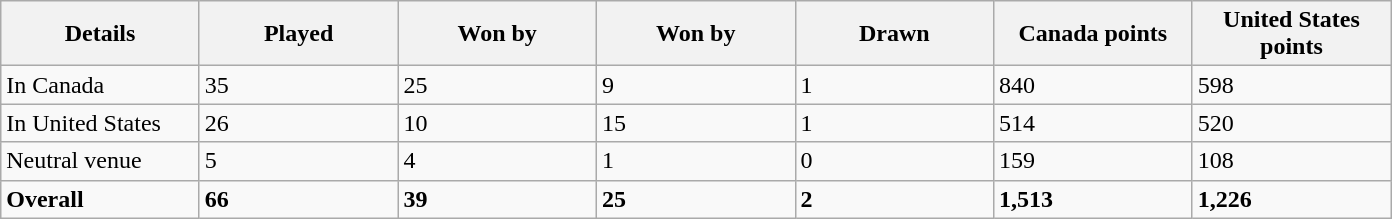<table class="wikitable sortable">
<tr>
<th width="125">Details</th>
<th width="125">Played</th>
<th width="125">Won by<br></th>
<th width="125">Won by<br></th>
<th width="125">Drawn</th>
<th width="125">Canada points</th>
<th width="125">United States points</th>
</tr>
<tr>
<td>In Canada</td>
<td>35</td>
<td>25</td>
<td>9</td>
<td>1</td>
<td>840</td>
<td>598</td>
</tr>
<tr>
<td>In United States</td>
<td>26</td>
<td>10</td>
<td>15</td>
<td>1</td>
<td>514</td>
<td>520</td>
</tr>
<tr>
<td>Neutral venue</td>
<td>5</td>
<td>4</td>
<td>1</td>
<td>0</td>
<td>159</td>
<td>108</td>
</tr>
<tr>
<td><strong>Overall</strong></td>
<td><strong>66</strong></td>
<td><strong>39</strong></td>
<td><strong>25</strong></td>
<td><strong>2</strong></td>
<td><strong>1,513</strong></td>
<td><strong>1,226</strong></td>
</tr>
</table>
